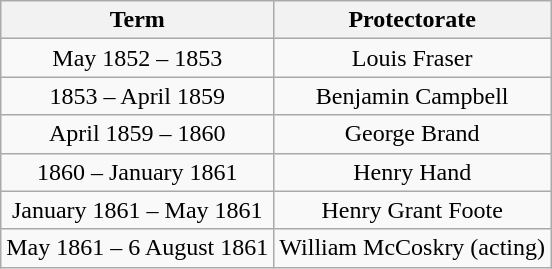<table class="wikitable" align="center">
<tr>
<th>Term</th>
<th>Protectorate</th>
</tr>
<tr align="center">
<td>May 1852 – 1853</td>
<td>Louis Fraser</td>
</tr>
<tr align="center">
<td>1853 – April 1859</td>
<td>Benjamin Campbell</td>
</tr>
<tr align="center">
<td>April 1859 – 1860</td>
<td>George Brand</td>
</tr>
<tr align="center">
<td>1860 – January 1861</td>
<td>Henry Hand</td>
</tr>
<tr align="center">
<td>January 1861 – May 1861</td>
<td>Henry Grant Foote</td>
</tr>
<tr align="center">
<td>May 1861 – 6 August 1861</td>
<td>William McCoskry (acting)</td>
</tr>
</table>
